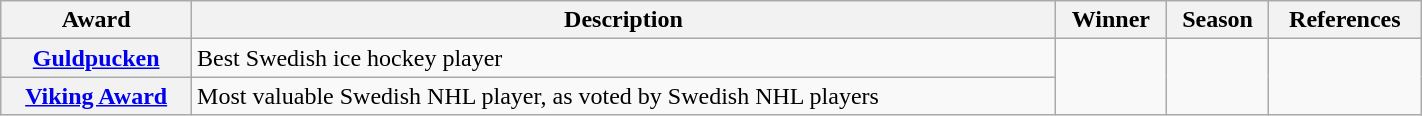<table class="wikitable sortable" width="75%">
<tr>
<th scope="col">Award</th>
<th scope="col" class="unsortable">Description</th>
<th scope="col">Winner</th>
<th scope="col">Season</th>
<th scope="col" class="unsortable">References</th>
</tr>
<tr>
<th scope="row"><a href='#'>Guldpucken</a></th>
<td>Best Swedish ice hockey player</td>
<td rowspan="2"></td>
<td rowspan="2"></td>
<td rowspan="2"></td>
</tr>
<tr>
<th scope="row"><a href='#'>Viking Award</a></th>
<td>Most valuable Swedish NHL player, as voted by Swedish NHL players</td>
</tr>
</table>
